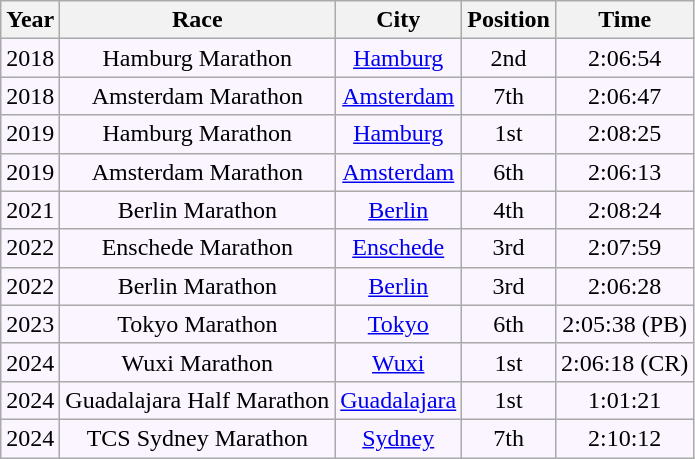<table class="wikitable" style="text-align:center; background:#faf5ff;">
<tr>
<th>Year</th>
<th>Race</th>
<th>City</th>
<th>Position</th>
<th>Time</th>
</tr>
<tr>
<td>2018</td>
<td>Hamburg Marathon</td>
<td><a href='#'>Hamburg</a></td>
<td>2nd</td>
<td>2:06:54</td>
</tr>
<tr>
<td>2018</td>
<td>Amsterdam Marathon</td>
<td><a href='#'>Amsterdam</a></td>
<td>7th</td>
<td>2:06:47</td>
</tr>
<tr>
<td>2019</td>
<td>Hamburg Marathon</td>
<td><a href='#'>Hamburg</a></td>
<td>1st</td>
<td>2:08:25</td>
</tr>
<tr>
<td>2019</td>
<td>Amsterdam Marathon</td>
<td><a href='#'>Amsterdam</a></td>
<td>6th</td>
<td>2:06:13</td>
</tr>
<tr>
<td>2021</td>
<td>Berlin Marathon</td>
<td><a href='#'>Berlin</a></td>
<td>4th</td>
<td>2:08:24</td>
</tr>
<tr>
<td>2022</td>
<td>Enschede Marathon</td>
<td><a href='#'>Enschede</a></td>
<td>3rd</td>
<td>2:07:59</td>
</tr>
<tr>
<td>2022</td>
<td>Berlin Marathon</td>
<td><a href='#'>Berlin</a></td>
<td>3rd</td>
<td>2:06:28</td>
</tr>
<tr>
<td>2023</td>
<td>Tokyo Marathon</td>
<td><a href='#'>Tokyo</a></td>
<td>6th</td>
<td>2:05:38 (PB)</td>
</tr>
<tr>
<td>2024</td>
<td>Wuxi Marathon</td>
<td><a href='#'>Wuxi</a></td>
<td>1st</td>
<td>2:06:18 (CR)</td>
</tr>
<tr>
<td>2024</td>
<td>Guadalajara Half Marathon</td>
<td><a href='#'>Guadalajara</a></td>
<td>1st</td>
<td>1:01:21</td>
</tr>
<tr>
<td>2024</td>
<td>TCS Sydney Marathon</td>
<td><a href='#'>Sydney</a></td>
<td>7th</td>
<td>2:10:12</td>
</tr>
</table>
